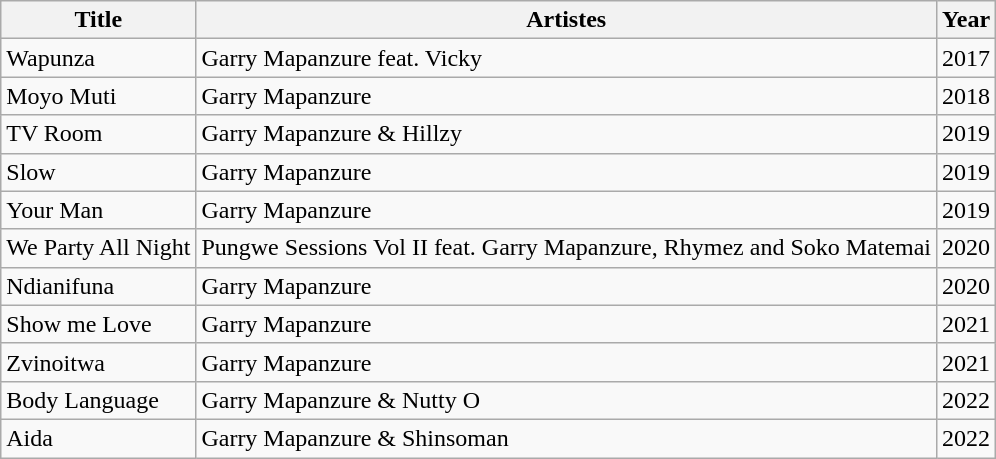<table class="wikitable">
<tr>
<th>Title</th>
<th>Artistes</th>
<th>Year</th>
</tr>
<tr>
<td>Wapunza</td>
<td>Garry Mapanzure feat. Vicky</td>
<td>2017</td>
</tr>
<tr>
<td>Moyo Muti</td>
<td>Garry Mapanzure</td>
<td>2018</td>
</tr>
<tr>
<td>TV Room</td>
<td>Garry Mapanzure & Hillzy</td>
<td>2019</td>
</tr>
<tr>
<td>Slow</td>
<td>Garry Mapanzure</td>
<td>2019</td>
</tr>
<tr>
<td>Your Man</td>
<td>Garry Mapanzure</td>
<td>2019</td>
</tr>
<tr>
<td>We Party All Night</td>
<td>Pungwe Sessions Vol II feat. Garry Mapanzure, Rhymez and Soko Matemai</td>
<td>2020</td>
</tr>
<tr>
<td>Ndianifuna</td>
<td>Garry Mapanzure</td>
<td>2020</td>
</tr>
<tr>
<td>Show me Love</td>
<td>Garry Mapanzure</td>
<td>2021</td>
</tr>
<tr>
<td>Zvinoitwa</td>
<td>Garry Mapanzure</td>
<td>2021</td>
</tr>
<tr>
<td>Body Language</td>
<td>Garry Mapanzure & Nutty O</td>
<td>2022</td>
</tr>
<tr>
<td>Aida</td>
<td>Garry Mapanzure & Shinsoman</td>
<td>2022</td>
</tr>
</table>
